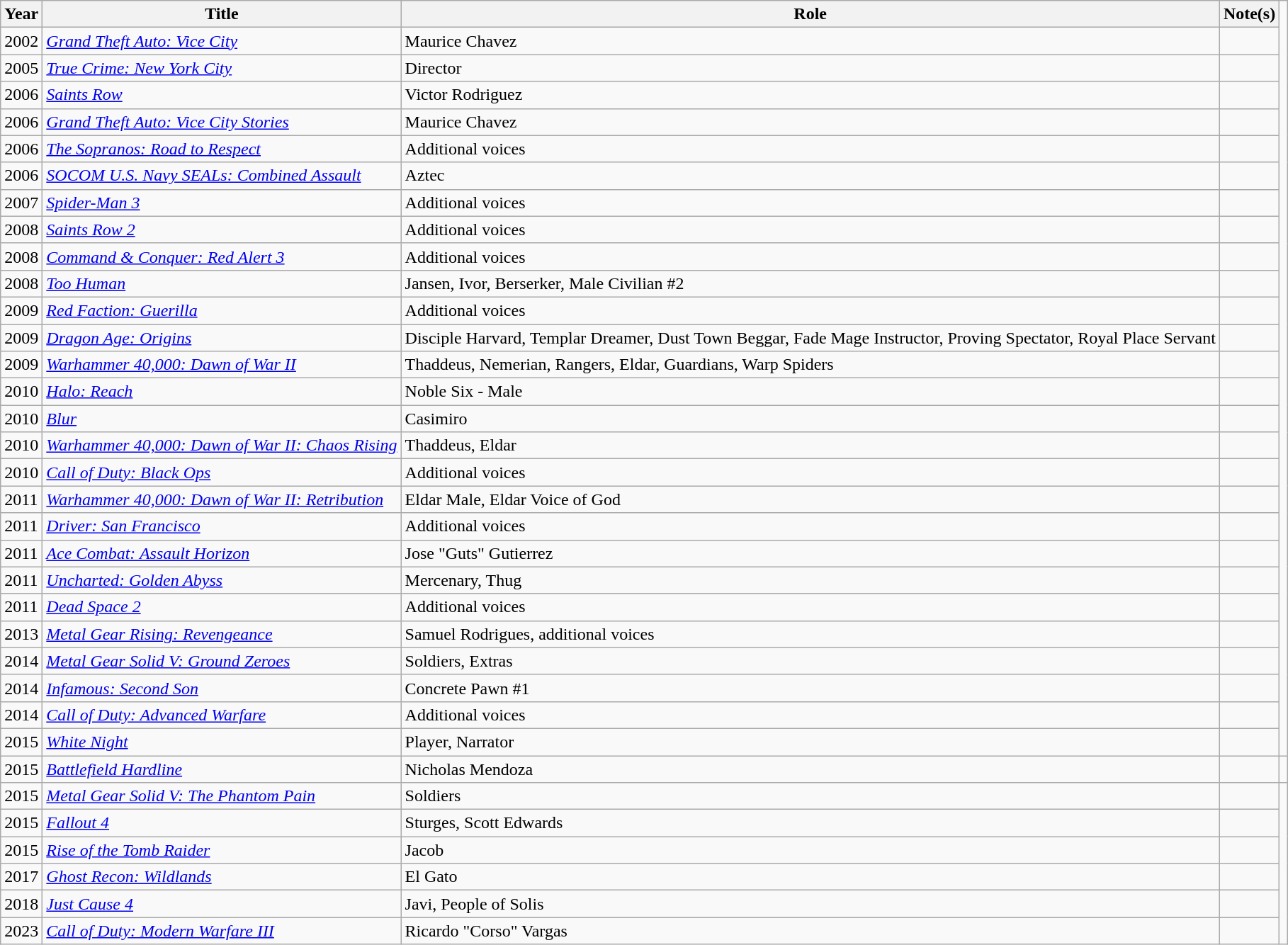<table class="wikitable sortable">
<tr>
<th>Year</th>
<th>Title</th>
<th>Role</th>
<th>Note(s)</th>
</tr>
<tr>
<td>2002</td>
<td><em><a href='#'>Grand Theft Auto: Vice City</a></em></td>
<td>Maurice Chavez</td>
<td></td>
</tr>
<tr>
<td>2005</td>
<td><em><a href='#'>True Crime: New York City</a></em></td>
<td>Director</td>
<td></td>
</tr>
<tr>
<td>2006</td>
<td><em><a href='#'>Saints Row</a></em></td>
<td>Victor Rodriguez</td>
<td></td>
</tr>
<tr>
<td>2006</td>
<td><em><a href='#'>Grand Theft Auto: Vice City Stories</a></em></td>
<td>Maurice Chavez</td>
<td></td>
</tr>
<tr>
<td>2006</td>
<td><em><a href='#'>The Sopranos: Road to Respect</a></em></td>
<td>Additional voices</td>
<td></td>
</tr>
<tr>
<td>2006</td>
<td><em><a href='#'>SOCOM U.S. Navy SEALs: Combined Assault</a></em></td>
<td>Aztec</td>
<td></td>
</tr>
<tr>
<td>2007</td>
<td><em><a href='#'>Spider-Man 3</a></em></td>
<td>Additional voices</td>
<td></td>
</tr>
<tr>
<td>2008</td>
<td><em><a href='#'>Saints Row 2</a></em></td>
<td>Additional voices</td>
<td></td>
</tr>
<tr>
<td>2008</td>
<td><em><a href='#'>Command & Conquer: Red Alert 3</a></em></td>
<td>Additional voices</td>
<td></td>
</tr>
<tr>
<td>2008</td>
<td><em><a href='#'>Too Human</a></em></td>
<td>Jansen, Ivor, Berserker, Male Civilian #2</td>
<td></td>
</tr>
<tr>
<td>2009</td>
<td><em><a href='#'>Red Faction: Guerilla</a></em></td>
<td>Additional voices</td>
<td></td>
</tr>
<tr>
<td>2009</td>
<td><em><a href='#'>Dragon Age: Origins</a></em></td>
<td>Disciple Harvard, Templar Dreamer, Dust Town Beggar, Fade Mage Instructor, Proving Spectator, Royal Place Servant</td>
<td></td>
</tr>
<tr>
<td>2009</td>
<td><em><a href='#'>Warhammer 40,000: Dawn of War II</a></em></td>
<td>Thaddeus, Nemerian, Rangers, Eldar, Guardians, Warp Spiders</td>
<td></td>
</tr>
<tr>
<td>2010</td>
<td><em><a href='#'>Halo: Reach</a></em></td>
<td>Noble Six - Male</td>
<td></td>
</tr>
<tr>
<td>2010</td>
<td><em><a href='#'>Blur</a></em></td>
<td>Casimiro</td>
<td></td>
</tr>
<tr>
<td>2010</td>
<td><em><a href='#'>Warhammer 40,000: Dawn of War II: Chaos Rising</a></em></td>
<td>Thaddeus, Eldar</td>
<td></td>
</tr>
<tr>
<td>2010</td>
<td><em><a href='#'>Call of Duty: Black Ops</a></em></td>
<td>Additional voices</td>
<td></td>
</tr>
<tr>
<td>2011</td>
<td><em><a href='#'>Warhammer 40,000: Dawn of War II: Retribution</a></em></td>
<td>Eldar Male, Eldar Voice of God</td>
<td></td>
</tr>
<tr>
<td>2011</td>
<td><em><a href='#'>Driver: San Francisco</a></em></td>
<td>Additional voices</td>
<td></td>
</tr>
<tr>
<td>2011</td>
<td><em><a href='#'>Ace Combat: Assault Horizon</a></em></td>
<td>Jose "Guts" Gutierrez</td>
<td></td>
</tr>
<tr>
<td>2011</td>
<td><em><a href='#'>Uncharted: Golden Abyss</a></em></td>
<td>Mercenary, Thug</td>
<td></td>
</tr>
<tr>
<td>2011</td>
<td><em><a href='#'>Dead Space 2</a></em></td>
<td>Additional voices</td>
<td></td>
</tr>
<tr>
<td>2013</td>
<td><em><a href='#'>Metal Gear Rising: Revengeance</a></em></td>
<td>Samuel Rodrigues, additional voices</td>
<td></td>
</tr>
<tr>
<td>2014</td>
<td><em><a href='#'>Metal Gear Solid V: Ground Zeroes</a></em></td>
<td>Soldiers, Extras</td>
<td></td>
</tr>
<tr>
<td>2014</td>
<td><em><a href='#'>Infamous: Second Son</a></em></td>
<td>Concrete Pawn #1</td>
<td></td>
</tr>
<tr>
<td>2014</td>
<td><em><a href='#'>Call of Duty: Advanced Warfare</a></em></td>
<td>Additional voices</td>
<td></td>
</tr>
<tr>
<td>2015</td>
<td><em><a href='#'>White Night</a></em></td>
<td>Player, Narrator</td>
<td></td>
</tr>
<tr>
<td>2015</td>
<td><em><a href='#'>Battlefield Hardline</a></em></td>
<td>Nicholas Mendoza</td>
<td></td>
<td></td>
</tr>
<tr>
<td>2015</td>
<td><em><a href='#'>Metal Gear Solid V: The Phantom Pain</a></em></td>
<td>Soldiers</td>
<td></td>
</tr>
<tr>
<td>2015</td>
<td><em><a href='#'>Fallout 4</a></em></td>
<td>Sturges, Scott Edwards</td>
<td></td>
</tr>
<tr>
<td>2015</td>
<td><em><a href='#'>Rise of the Tomb Raider</a></em></td>
<td>Jacob</td>
<td></td>
</tr>
<tr>
<td>2017</td>
<td><em><a href='#'>Ghost Recon: Wildlands</a></em></td>
<td>El Gato</td>
<td></td>
</tr>
<tr>
<td>2018</td>
<td><em><a href='#'>Just Cause 4</a></em></td>
<td>Javi, People of Solis</td>
<td></td>
</tr>
<tr>
<td>2023</td>
<td><a href='#'><em>Call of Duty: Modern Warfare III</em></a></td>
<td>Ricardo "Corso" Vargas</td>
<td></td>
</tr>
</table>
